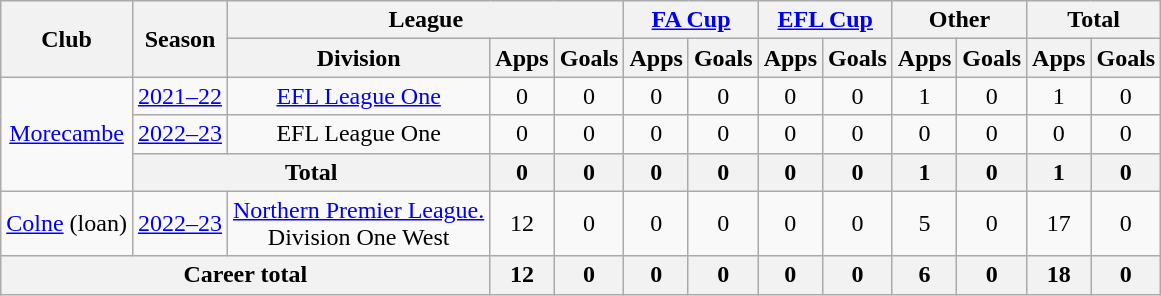<table class="wikitable" style="text-align:center">
<tr>
<th rowspan="2">Club</th>
<th rowspan="2">Season</th>
<th colspan="3">League</th>
<th colspan="2"><a href='#'>FA Cup</a></th>
<th colspan="2"><a href='#'>EFL Cup</a></th>
<th colspan="2">Other</th>
<th colspan="2">Total</th>
</tr>
<tr>
<th>Division</th>
<th>Apps</th>
<th>Goals</th>
<th>Apps</th>
<th>Goals</th>
<th>Apps</th>
<th>Goals</th>
<th>Apps</th>
<th>Goals</th>
<th>Apps</th>
<th>Goals</th>
</tr>
<tr>
<td rowspan="3"><a href='#'>Morecambe</a></td>
<td><a href='#'>2021–22</a></td>
<td><a href='#'>EFL League One</a></td>
<td>0</td>
<td>0</td>
<td>0</td>
<td>0</td>
<td>0</td>
<td>0</td>
<td>1</td>
<td>0</td>
<td>1</td>
<td>0</td>
</tr>
<tr>
<td><a href='#'>2022–23</a></td>
<td>EFL League One</td>
<td>0</td>
<td>0</td>
<td>0</td>
<td>0</td>
<td>0</td>
<td>0</td>
<td>0</td>
<td>0</td>
<td>0</td>
<td>0</td>
</tr>
<tr>
<th colspan="2">Total</th>
<th>0</th>
<th>0</th>
<th>0</th>
<th>0</th>
<th>0</th>
<th>0</th>
<th>1</th>
<th>0</th>
<th>1</th>
<th>0</th>
</tr>
<tr>
<td><a href='#'>Colne</a> (loan)</td>
<td><a href='#'>2022–23</a></td>
<td><a href='#'>Northern Premier League.</a><br>Division One West</td>
<td>12</td>
<td>0</td>
<td>0</td>
<td>0</td>
<td>0</td>
<td>0</td>
<td>5</td>
<td>0</td>
<td>17</td>
<td>0</td>
</tr>
<tr>
<th colspan="3">Career total</th>
<th>12</th>
<th>0</th>
<th>0</th>
<th>0</th>
<th>0</th>
<th>0</th>
<th>6</th>
<th>0</th>
<th>18</th>
<th>0</th>
</tr>
</table>
